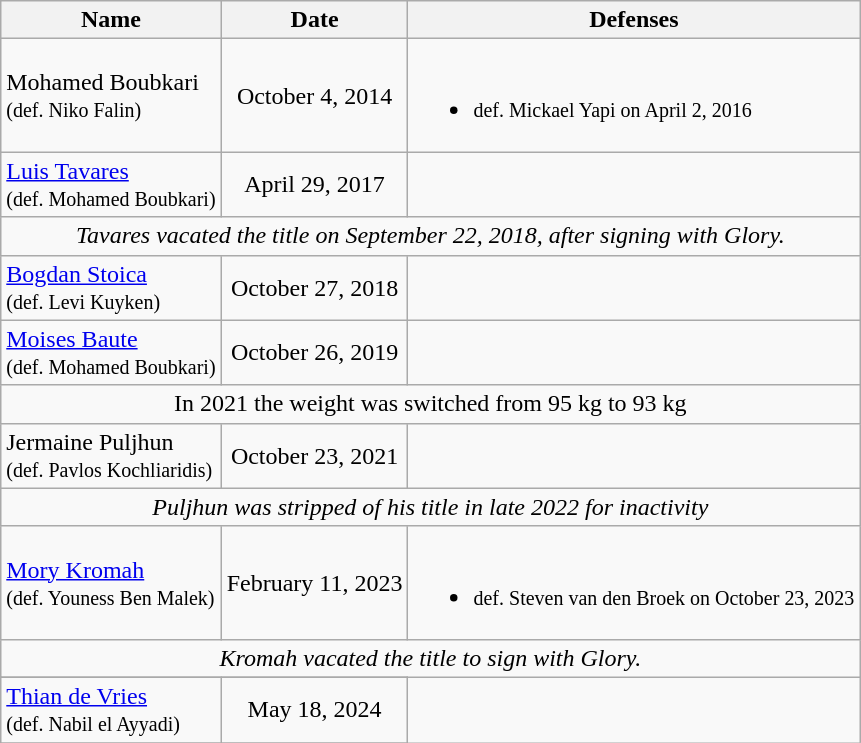<table class="wikitable">
<tr>
<th>Name</th>
<th>Date</th>
<th>Defenses</th>
</tr>
<tr>
<td align=left> Mohamed Boubkari <br><small>(def. Niko Falin)</small></td>
<td align=center>October 4, 2014</td>
<td><br><ul><li><small>def. Mickael Yapi on April 2, 2016 </small></li></ul></td>
</tr>
<tr>
<td align=left> <a href='#'>Luis Tavares</a> <br><small>(def. Mohamed Boubkari)</small></td>
<td align=center>April 29, 2017</td>
</tr>
<tr>
<td colspan=3 align=center><em>Tavares vacated the title on September 22, 2018, after signing with Glory.</em></td>
</tr>
<tr>
<td align=left> <a href='#'>Bogdan Stoica</a> <br><small>(def. Levi Kuyken)</small></td>
<td align=center>October 27, 2018</td>
<td></td>
</tr>
<tr>
<td align=left> <a href='#'>Moises Baute</a> <br><small>(def. Mohamed Boubkari)</small></td>
<td align=center>October 26, 2019</td>
</tr>
<tr>
<td colspan=3 align=center>In 2021 the weight was switched from 95 kg to 93 kg</td>
</tr>
<tr>
<td align=left> Jermaine Puljhun <br><small>(def. Pavlos Kochliaridis)</small></td>
<td align=center>October 23, 2021</td>
<td></td>
</tr>
<tr>
<td colspan=3 align=center><em>Puljhun was stripped of his title in late 2022 for inactivity</em></td>
</tr>
<tr>
<td align=left> <a href='#'>Mory Kromah</a> <br><small>(def. Youness Ben Malek)</small></td>
<td align=center>February 11, 2023</td>
<td><br><ul><li><small>def. Steven van den Broek on October 23, 2023</small></li></ul></td>
</tr>
<tr>
<td colspan=3 align=center><em>Kromah vacated the title to sign with Glory.</em></td>
</tr>
<tr>
</tr>
<tr>
<td align=left> <a href='#'>Thian de Vries</a> <br><small>(def. Nabil el Ayyadi)</small></td>
<td align=center>May 18, 2024</td>
</tr>
<tr>
</tr>
</table>
